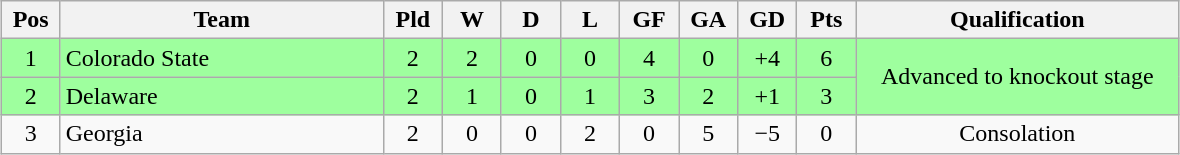<table class="wikitable" style="text-align:center; margin: 1em auto">
<tr>
<th style="width:2em">Pos</th>
<th style="width:13em">Team</th>
<th style="width:2em">Pld</th>
<th style="width:2em">W</th>
<th style="width:2em">D</th>
<th style="width:2em">L</th>
<th style="width:2em">GF</th>
<th style="width:2em">GA</th>
<th style="width:2em">GD</th>
<th style="width:2em">Pts</th>
<th style="width:13em">Qualification</th>
</tr>
<tr bgcolor="#9eff9e">
<td>1</td>
<td style="text-align:left">Colorado State</td>
<td>2</td>
<td>2</td>
<td>0</td>
<td>0</td>
<td>4</td>
<td>0</td>
<td>+4</td>
<td>6</td>
<td rowspan="2">Advanced to knockout stage</td>
</tr>
<tr bgcolor="#9eff9e">
<td>2</td>
<td style="text-align:left">Delaware</td>
<td>2</td>
<td>1</td>
<td>0</td>
<td>1</td>
<td>3</td>
<td>2</td>
<td>+1</td>
<td>3</td>
</tr>
<tr>
<td>3</td>
<td style="text-align:left">Georgia</td>
<td>2</td>
<td>0</td>
<td>0</td>
<td>2</td>
<td>0</td>
<td>5</td>
<td>−5</td>
<td>0</td>
<td>Consolation</td>
</tr>
</table>
